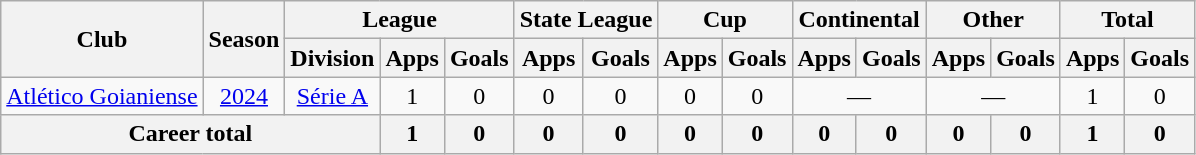<table class="wikitable" style="text-align: center;">
<tr>
<th rowspan="2">Club</th>
<th rowspan="2">Season</th>
<th colspan="3">League</th>
<th colspan="2">State League</th>
<th colspan="2">Cup</th>
<th colspan="2">Continental</th>
<th colspan="2">Other</th>
<th colspan="2">Total</th>
</tr>
<tr>
<th>Division</th>
<th>Apps</th>
<th>Goals</th>
<th>Apps</th>
<th>Goals</th>
<th>Apps</th>
<th>Goals</th>
<th>Apps</th>
<th>Goals</th>
<th>Apps</th>
<th>Goals</th>
<th>Apps</th>
<th>Goals</th>
</tr>
<tr>
<td valign="center"><a href='#'>Atlético Goianiense</a></td>
<td><a href='#'>2024</a></td>
<td><a href='#'>Série A</a></td>
<td>1</td>
<td>0</td>
<td>0</td>
<td>0</td>
<td>0</td>
<td>0</td>
<td colspan="2">—</td>
<td colspan="2">—</td>
<td>1</td>
<td>0</td>
</tr>
<tr>
<th colspan="3"><strong>Career total</strong></th>
<th>1</th>
<th>0</th>
<th>0</th>
<th>0</th>
<th>0</th>
<th>0</th>
<th>0</th>
<th>0</th>
<th>0</th>
<th>0</th>
<th>1</th>
<th>0</th>
</tr>
</table>
